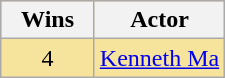<table class="wikitable" rowspan=2 style="text-align: center; background: #f6e39c">
<tr>
<th scope="col" width="55">Wins</th>
<th scope="col" align="center">Actor</th>
</tr>
<tr>
<td rowspan=1 style="text-align:center;">4</td>
<td><a href='#'>Kenneth Ma</a></td>
</tr>
</table>
